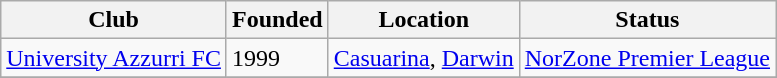<table class="wikitable sortable">
<tr>
<th>Club</th>
<th>Founded</th>
<th>Location</th>
<th>Status</th>
</tr>
<tr>
<td><a href='#'>University Azzurri FC</a></td>
<td>1999</td>
<td><a href='#'>Casuarina</a>, <a href='#'>Darwin</a></td>
<td><a href='#'>NorZone Premier League</a></td>
</tr>
<tr>
</tr>
</table>
